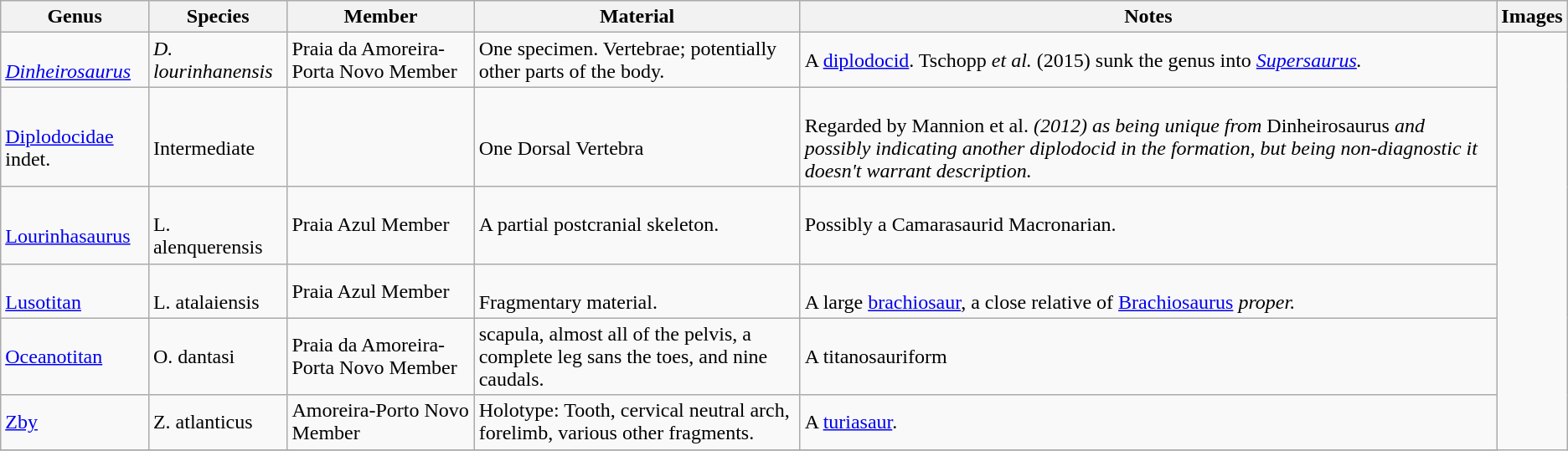<table class="wikitable" align="center">
<tr>
<th>Genus</th>
<th>Species</th>
<th>Member</th>
<th>Material</th>
<th>Notes</th>
<th>Images</th>
</tr>
<tr>
<td><br><em><a href='#'>Dinheirosaurus</a></em></td>
<td><em>D. lourinhanensis</em></td>
<td>Praia da Amoreira-Porta Novo Member</td>
<td>One specimen. Vertebrae; potentially other parts of the body.</td>
<td>A <a href='#'>diplodocid</a>. Tschopp <em>et al.</em> (2015) sunk the genus into <em><a href='#'>Supersaurus</a>.</td>
<td Rowspan = 100><br>
</td>
</tr>
<tr>
<td><br><a href='#'>Diplodocidae</a> indet.</td>
<td><br>Intermediate</td>
<td></td>
<td><br>One Dorsal Vertebra</td>
<td><br>Regarded by Mannion </em>et al.<em> (2012) as being unique from </em>Dinheirosaurus<em> and possibly indicating another diplodocid in the formation, but being non-diagnostic it doesn't warrant description.</td>
</tr>
<tr>
<td><br></em><a href='#'>Lourinhasaurus</a><em></td>
<td><br></em>L. alenquerensis<em></td>
<td>Praia Azul Member</td>
<td>A partial postcranial skeleton.</td>
<td>Possibly a Camarasaurid Macronarian.</td>
</tr>
<tr>
<td><br></em><a href='#'>Lusotitan</a><em></td>
<td><br></em>L. atalaiensis<em></td>
<td>Praia Azul Member</td>
<td><br>Fragmentary material.</td>
<td><br>A large <a href='#'>brachiosaur</a>, a close relative of </em><a href='#'>Brachiosaurus</a><em> proper.</td>
</tr>
<tr>
<td></em><a href='#'>Oceanotitan</a><em></td>
<td></em>O. dantasi<em></td>
<td>Praia da Amoreira-Porta Novo Member</td>
<td>scapula, almost all of the pelvis, a complete leg sans the toes, and nine caudals.</td>
<td>A titanosauriform</td>
</tr>
<tr>
<td></em><a href='#'>Zby</a><em></td>
<td></em>Z. atlanticus<em></td>
<td>Amoreira-Porto Novo Member</td>
<td>Holotype: Tooth, cervical neutral arch, forelimb, various other fragments.</td>
<td>A <a href='#'>turiasaur</a>.</td>
</tr>
<tr>
</tr>
</table>
